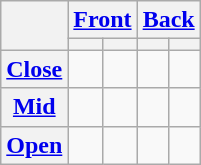<table class="wikitable" style="text-align: center">
<tr>
<th rowspan="2"></th>
<th colspan="2"><a href='#'>Front</a></th>
<th colspan="2"><a href='#'>Back</a></th>
</tr>
<tr>
<th></th>
<th></th>
<th></th>
<th></th>
</tr>
<tr>
<th><a href='#'>Close</a></th>
<td></td>
<td></td>
<td></td>
<td></td>
</tr>
<tr>
<th><a href='#'>Mid</a></th>
<td></td>
<td></td>
<td></td>
<td></td>
</tr>
<tr>
<th><a href='#'>Open</a></th>
<td></td>
<td></td>
<td></td>
<td></td>
</tr>
</table>
